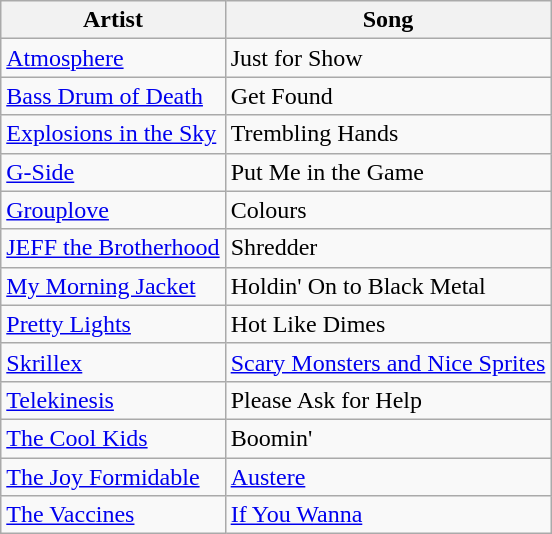<table class="wikitable">
<tr>
<th>Artist</th>
<th>Song</th>
</tr>
<tr>
<td><a href='#'>Atmosphere</a></td>
<td>Just for Show</td>
</tr>
<tr>
<td><a href='#'>Bass Drum of Death</a></td>
<td>Get Found</td>
</tr>
<tr>
<td><a href='#'>Explosions in the Sky</a></td>
<td>Trembling Hands</td>
</tr>
<tr>
<td><a href='#'>G-Side</a></td>
<td>Put Me in the Game</td>
</tr>
<tr>
<td><a href='#'>Grouplove</a></td>
<td>Colours</td>
</tr>
<tr>
<td><a href='#'>JEFF the Brotherhood</a></td>
<td>Shredder</td>
</tr>
<tr>
<td><a href='#'>My Morning Jacket</a></td>
<td>Holdin' On to Black Metal</td>
</tr>
<tr>
<td><a href='#'>Pretty Lights</a></td>
<td>Hot Like Dimes</td>
</tr>
<tr>
<td><a href='#'>Skrillex</a></td>
<td><a href='#'>Scary Monsters and Nice Sprites</a></td>
</tr>
<tr>
<td><a href='#'>Telekinesis</a></td>
<td>Please Ask for Help</td>
</tr>
<tr>
<td><a href='#'>The Cool Kids</a></td>
<td>Boomin'</td>
</tr>
<tr>
<td><a href='#'>The Joy Formidable</a></td>
<td><a href='#'>Austere</a></td>
</tr>
<tr>
<td><a href='#'>The Vaccines</a></td>
<td><a href='#'>If You Wanna</a></td>
</tr>
</table>
